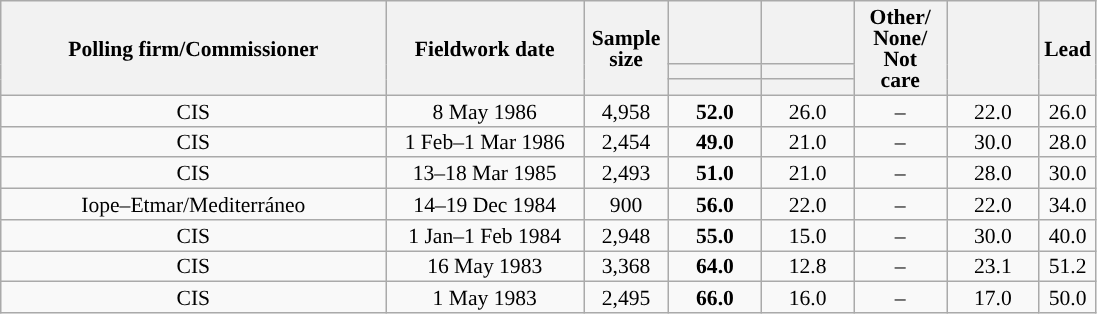<table class="wikitable collapsible collapsed" style="text-align:center; font-size:90%; line-height:14px;">
<tr style="height:42px;">
<th style="width:250px;" rowspan="3">Polling firm/Commissioner</th>
<th style="width:125px;" rowspan="3">Fieldwork date</th>
<th style="width:50px;" rowspan="3">Sample size</th>
<th style="width:55px;"></th>
<th style="width:55px;"></th>
<th style="width:55px;" rowspan="3">Other/<br>None/<br>Not<br>care</th>
<th style="width:55px;" rowspan="3"></th>
<th style="width:30px;" rowspan="3">Lead</th>
</tr>
<tr>
<th style="color:inherit;background:"></th>
<th style="color:inherit;background:"></th>
</tr>
<tr>
<th></th>
<th></th>
</tr>
<tr>
<td>CIS</td>
<td>8 May 1986</td>
<td>4,958</td>
<td><strong>52.0</strong></td>
<td>26.0</td>
<td>–</td>
<td>22.0</td>
<td style="background:">26.0</td>
</tr>
<tr>
<td>CIS</td>
<td>1 Feb–1 Mar 1986</td>
<td>2,454</td>
<td><strong>49.0</strong></td>
<td>21.0</td>
<td>–</td>
<td>30.0</td>
<td style="background:">28.0</td>
</tr>
<tr>
<td>CIS</td>
<td>13–18 Mar 1985</td>
<td>2,493</td>
<td><strong>51.0</strong></td>
<td>21.0</td>
<td>–</td>
<td>28.0</td>
<td style="background:">30.0</td>
</tr>
<tr>
<td>Iope–Etmar/Mediterráneo</td>
<td>14–19 Dec 1984</td>
<td>900</td>
<td><strong>56.0</strong></td>
<td>22.0</td>
<td>–</td>
<td>22.0</td>
<td style="background:">34.0</td>
</tr>
<tr>
<td>CIS</td>
<td>1 Jan–1 Feb 1984</td>
<td>2,948</td>
<td><strong>55.0</strong></td>
<td>15.0</td>
<td>–</td>
<td>30.0</td>
<td style="background:">40.0</td>
</tr>
<tr>
<td>CIS</td>
<td>16 May 1983</td>
<td>3,368</td>
<td><strong>64.0</strong></td>
<td>12.8</td>
<td>–</td>
<td>23.1</td>
<td style="background:">51.2</td>
</tr>
<tr>
<td>CIS</td>
<td>1 May 1983</td>
<td>2,495</td>
<td><strong>66.0</strong></td>
<td>16.0</td>
<td>–</td>
<td>17.0</td>
<td style="background:">50.0</td>
</tr>
</table>
